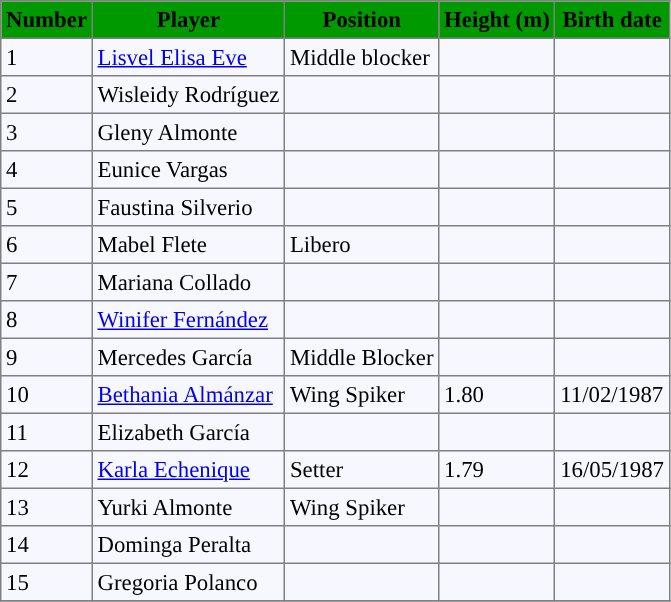<table bgcolor="#f7f8ff" cellpadding="3" cellspacing="0" border="1" style="font-size: 95%; border: gray solid 1px; border-collapse: collapse;">
<tr bgcolor="#009900">
<td align=center><strong>Number</strong></td>
<td align=center><strong>Player</strong></td>
<td align=center><strong>Position</strong></td>
<td align=center><strong>Height (m)</strong></td>
<td align=center><strong>Birth date</strong></td>
</tr>
<tr align=left>
<td>1</td>
<td> <a href='#'>Lisvel Elisa Eve</a></td>
<td>Middle blocker</td>
<td></td>
<td></td>
</tr>
<tr align="left">
<td>2</td>
<td> Wisleidy Rodríguez</td>
<td></td>
<td></td>
<td></td>
</tr>
<tr align="left">
<td>3</td>
<td> Gleny Almonte</td>
<td></td>
<td></td>
<td></td>
</tr>
<tr align="left">
<td>4</td>
<td> Eunice Vargas</td>
<td></td>
<td></td>
<td></td>
</tr>
<tr align="left">
<td>5</td>
<td> Faustina Silverio</td>
<td></td>
<td></td>
<td></td>
</tr>
<tr align="left">
<td>6</td>
<td>  Mabel Flete</td>
<td>Libero</td>
<td></td>
<td></td>
</tr>
<tr align="left">
<td>7</td>
<td> Mariana Collado</td>
<td></td>
<td></td>
<td></td>
</tr>
<tr align="left">
<td>8</td>
<td> <a href='#'>Winifer Fernández</a></td>
<td></td>
<td></td>
<td></td>
</tr>
<tr align="left">
<td>9</td>
<td> Mercedes García</td>
<td>Middle Blocker</td>
<td></td>
<td></td>
</tr>
<tr align="left">
<td>10</td>
<td> <a href='#'>Bethania Almánzar</a></td>
<td>Wing Spiker</td>
<td>1.80</td>
<td>11/02/1987</td>
</tr>
<tr align="left">
<td>11</td>
<td> Elizabeth García</td>
<td></td>
<td></td>
<td></td>
</tr>
<tr align="left">
<td>12</td>
<td> <a href='#'>Karla Echenique</a></td>
<td>Setter</td>
<td>1.79</td>
<td>16/05/1987</td>
</tr>
<tr align="left">
<td>13</td>
<td> Yurki Almonte</td>
<td>Wing Spiker</td>
<td></td>
<td></td>
</tr>
<tr align="left">
<td>14</td>
<td> Dominga Peralta</td>
<td></td>
<td></td>
<td></td>
</tr>
<tr align="left">
<td>15</td>
<td> Gregoria Polanco</td>
<td></td>
<td></td>
<td></td>
</tr>
<tr align="left">
</tr>
</table>
